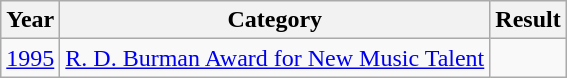<table class="wikitable">
<tr>
<th>Year</th>
<th>Category</th>
<th>Result</th>
</tr>
<tr>
<td style="text-align:center;"><a href='#'>1995</a></td>
<td style="text-align:center;"><a href='#'>R. D. Burman Award for New Music Talent</a></td>
<td></td>
</tr>
</table>
